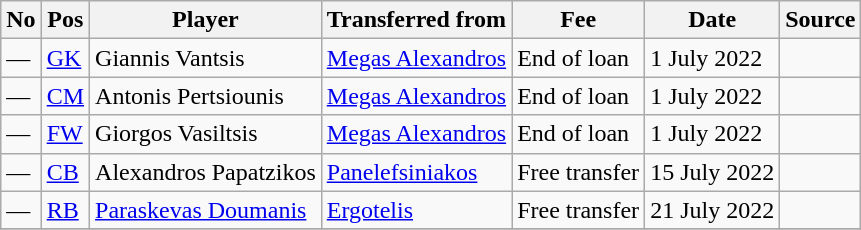<table class="wikitable">
<tr>
<th>No</th>
<th>Pos</th>
<th>Player</th>
<th>Transferred from</th>
<th>Fee</th>
<th>Date</th>
<th>Source</th>
</tr>
<tr>
<td>—</td>
<td><a href='#'>GK</a></td>
<td>Giannis Vantsis</td>
<td><a href='#'>Megas Alexandros</a></td>
<td>End of loan</td>
<td>1 July 2022</td>
<td></td>
</tr>
<tr>
<td>—</td>
<td><a href='#'>CM</a></td>
<td>Antonis Pertsiounis</td>
<td><a href='#'>Megas Alexandros</a></td>
<td>End of loan</td>
<td>1 July 2022</td>
<td></td>
</tr>
<tr>
<td>—</td>
<td><a href='#'>FW</a></td>
<td>Giorgos Vasiltsis</td>
<td><a href='#'>Megas Alexandros</a></td>
<td>End of loan</td>
<td>1 July 2022</td>
<td></td>
</tr>
<tr>
<td>—</td>
<td><a href='#'>CB</a></td>
<td>Alexandros Papatzikos</td>
<td><a href='#'>Panelefsiniakos</a></td>
<td>Free transfer</td>
<td>15 July 2022</td>
<td></td>
</tr>
<tr>
<td>—</td>
<td><a href='#'>RB</a></td>
<td><a href='#'>Paraskevas Doumanis</a></td>
<td><a href='#'>Ergotelis</a></td>
<td>Free transfer</td>
<td>21 July 2022</td>
<td></td>
</tr>
<tr>
</tr>
</table>
